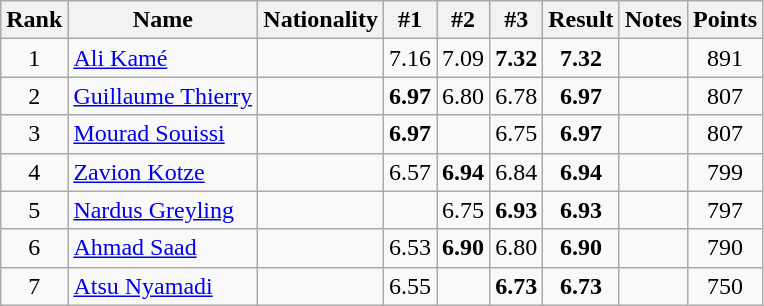<table class="wikitable sortable" style="text-align:center">
<tr>
<th>Rank</th>
<th>Name</th>
<th>Nationality</th>
<th>#1</th>
<th>#2</th>
<th>#3</th>
<th>Result</th>
<th>Notes</th>
<th>Points</th>
</tr>
<tr>
<td>1</td>
<td align="left"><a href='#'>Ali Kamé</a></td>
<td align=left></td>
<td>7.16</td>
<td>7.09</td>
<td><strong>7.32</strong></td>
<td><strong>7.32</strong></td>
<td></td>
<td>891</td>
</tr>
<tr>
<td>2</td>
<td align="left"><a href='#'>Guillaume Thierry</a></td>
<td align=left></td>
<td><strong>6.97</strong></td>
<td>6.80</td>
<td>6.78</td>
<td><strong>6.97</strong></td>
<td></td>
<td>807</td>
</tr>
<tr>
<td>3</td>
<td align="left"><a href='#'>Mourad Souissi</a></td>
<td align=left></td>
<td><strong>6.97</strong></td>
<td></td>
<td>6.75</td>
<td><strong>6.97</strong></td>
<td></td>
<td>807</td>
</tr>
<tr>
<td>4</td>
<td align="left"><a href='#'>Zavion Kotze</a></td>
<td align=left></td>
<td>6.57</td>
<td><strong>6.94</strong></td>
<td>6.84</td>
<td><strong>6.94</strong></td>
<td></td>
<td>799</td>
</tr>
<tr>
<td>5</td>
<td align="left"><a href='#'>Nardus Greyling</a></td>
<td align=left></td>
<td></td>
<td>6.75</td>
<td><strong>6.93</strong></td>
<td><strong>6.93</strong></td>
<td></td>
<td>797</td>
</tr>
<tr>
<td>6</td>
<td align="left"><a href='#'>Ahmad Saad</a></td>
<td align=left></td>
<td>6.53</td>
<td><strong>6.90</strong></td>
<td>6.80</td>
<td><strong>6.90</strong></td>
<td></td>
<td>790</td>
</tr>
<tr>
<td>7</td>
<td align="left"><a href='#'>Atsu Nyamadi</a></td>
<td align=left></td>
<td>6.55</td>
<td></td>
<td><strong>6.73</strong></td>
<td><strong>6.73</strong></td>
<td></td>
<td>750</td>
</tr>
</table>
